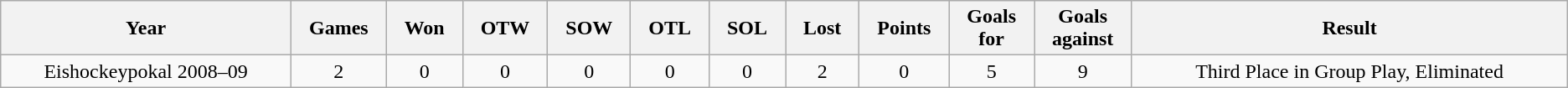<table class="wikitable" style="text-align: center;" border=" 1px #aaa solid" style="margin: 1em 1em 1em 0; background: #f9f9f9; border-collapse: collapse; width:85%">
<tr>
<th width=10%>Year</th>
<th width=2%>Games</th>
<th width=2%>Won</th>
<th width=2%>OTW</th>
<th width=2%>SOW</th>
<th width=2%>OTL</th>
<th width=2%>SOL</th>
<th width=2%>Lost</th>
<th width=2%>Points</th>
<th width=2%>Goals for</th>
<th width=2%>Goals against</th>
<th width=15%>Result</th>
</tr>
<tr>
<td>Eishockeypokal 2008–09</td>
<td>2</td>
<td>0</td>
<td>0</td>
<td>0</td>
<td>0</td>
<td>0</td>
<td>2</td>
<td>0</td>
<td>5</td>
<td>9</td>
<td>Third Place in Group Play, Eliminated</td>
</tr>
</table>
